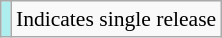<table class="wikitable" style="font-size:90%;">
<tr>
<td style="background-color:#AFEEEE"></td>
<td>Indicates single release</td>
</tr>
</table>
